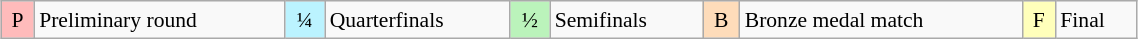<table class="wikitable" style="margin:0.5em auto; font-size:90%; line-height:1.25em" width=60%>
<tr>
<td bgcolor="#FFBBBB" align=center>P</td>
<td>Preliminary round</td>
<td bgcolor="#BBF3FF" align=center>¼</td>
<td>Quarterfinals</td>
<td bgcolor="#BBF3BB" align=center>½</td>
<td>Semifinals</td>
<td bgcolor="#FEDCBA" align=center>B</td>
<td>Bronze medal match</td>
<td bgcolor="#FFFFBB" align=center>F</td>
<td>Final</td>
</tr>
</table>
